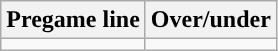<table class="wikitable">
<tr align="center">
<th>Pregame line</th>
<th>Over/under</th>
</tr>
<tr align="center">
<td></td>
<td></td>
</tr>
</table>
